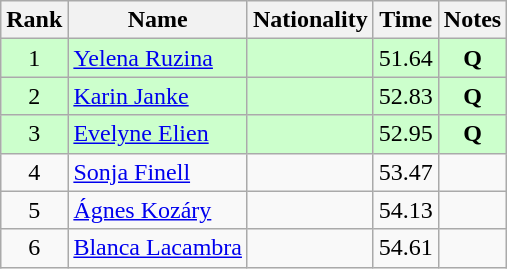<table class="wikitable sortable" style="text-align:center">
<tr>
<th>Rank</th>
<th>Name</th>
<th>Nationality</th>
<th>Time</th>
<th>Notes</th>
</tr>
<tr bgcolor=ccffcc>
<td>1</td>
<td align=left><a href='#'>Yelena Ruzina</a></td>
<td align=left></td>
<td>51.64</td>
<td><strong>Q</strong></td>
</tr>
<tr bgcolor=ccffcc>
<td>2</td>
<td align=left><a href='#'>Karin Janke</a></td>
<td align=left></td>
<td>52.83</td>
<td><strong>Q</strong></td>
</tr>
<tr bgcolor=ccffcc>
<td>3</td>
<td align=left><a href='#'>Evelyne Elien</a></td>
<td align=left></td>
<td>52.95</td>
<td><strong>Q</strong></td>
</tr>
<tr>
<td>4</td>
<td align=left><a href='#'>Sonja Finell</a></td>
<td align=left></td>
<td>53.47</td>
<td></td>
</tr>
<tr>
<td>5</td>
<td align=left><a href='#'>Ágnes Kozáry</a></td>
<td align=left></td>
<td>54.13</td>
<td></td>
</tr>
<tr>
<td>6</td>
<td align=left><a href='#'>Blanca Lacambra</a></td>
<td align=left></td>
<td>54.61</td>
<td></td>
</tr>
</table>
